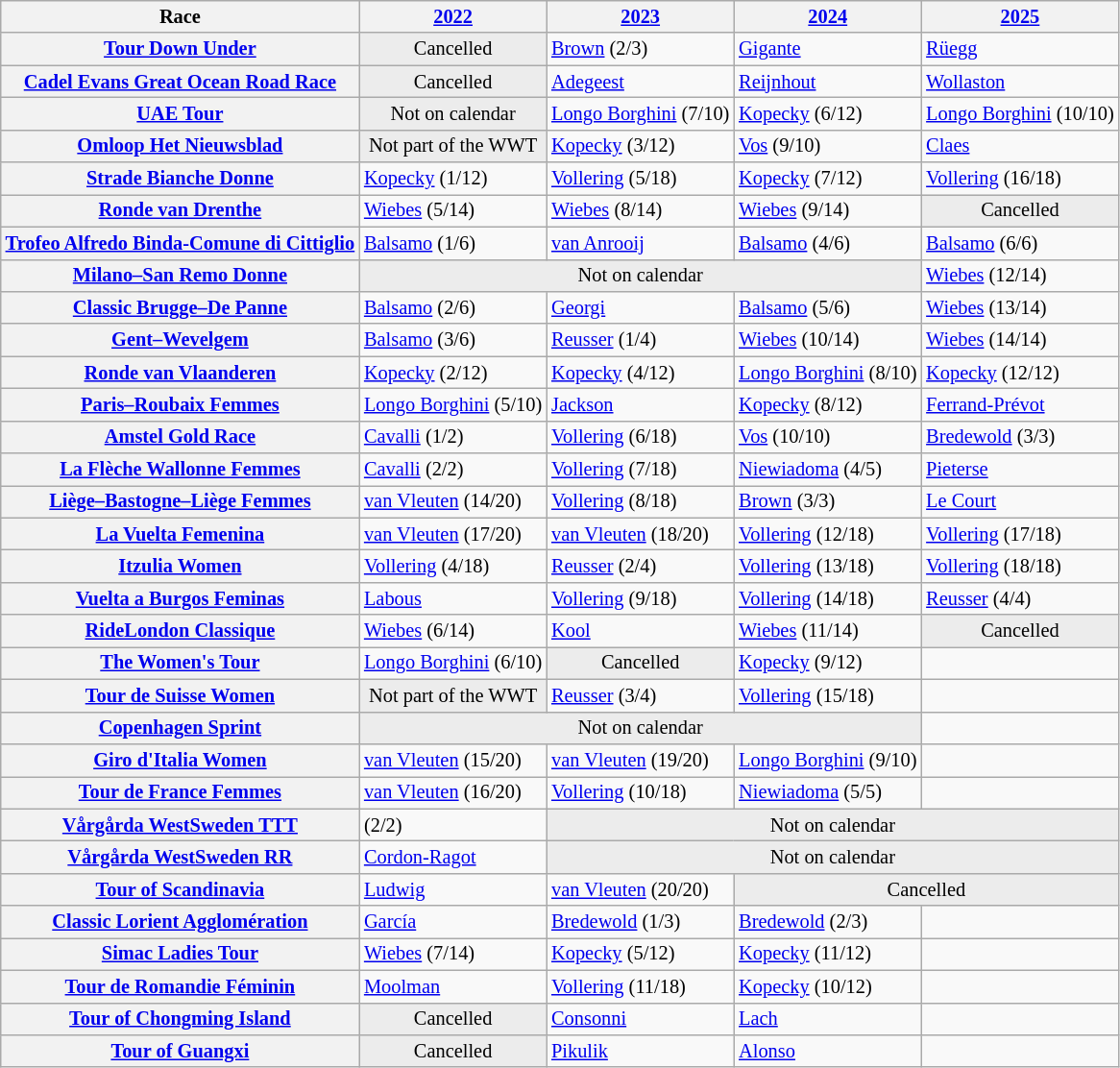<table class="wikitable plainrowheaders" style="font-size: 85%;">
<tr>
<th scope=col>Race</th>
<th scope=col><a href='#'>2022</a></th>
<th scope=col><a href='#'>2023</a></th>
<th scope=col><a href='#'>2024</a></th>
<th scope=col><a href='#'>2025</a></th>
</tr>
<tr>
<th scope=row> <a href='#'>Tour Down Under</a></th>
<td bgcolor=#ececec align=center><span>Cancelled</span></td>
<td> <a href='#'>Brown</a> (2/3)</td>
<td> <a href='#'>Gigante</a></td>
<td> <a href='#'>Rüegg</a></td>
</tr>
<tr>
<th scope=row> <a href='#'>Cadel Evans Great Ocean Road Race</a></th>
<td bgcolor=#ececec align=center><span>Cancelled</span></td>
<td> <a href='#'>Adegeest</a></td>
<td> <a href='#'>Reijnhout</a></td>
<td> <a href='#'>Wollaston</a></td>
</tr>
<tr>
<th scope=row> <a href='#'>UAE Tour</a></th>
<td bgcolor=#ececec align=center><span>Not on calendar</span></td>
<td> <a href='#'>Longo Borghini</a> (7/10)</td>
<td> <a href='#'>Kopecky</a> (6/12)</td>
<td> <a href='#'>Longo Borghini</a> (10/10)</td>
</tr>
<tr>
<th scope=row> <a href='#'>Omloop Het Nieuwsblad</a></th>
<td bgcolor=#ececec align=center><span>Not part of the WWT</span></td>
<td> <a href='#'>Kopecky</a> (3/12)</td>
<td> <a href='#'>Vos</a> (9/10)</td>
<td> <a href='#'>Claes</a></td>
</tr>
<tr>
<th scope=row> <a href='#'>Strade Bianche Donne</a></th>
<td> <a href='#'>Kopecky</a> (1/12)</td>
<td> <a href='#'>Vollering</a> (5/18)</td>
<td> <a href='#'>Kopecky</a> (7/12)</td>
<td> <a href='#'>Vollering</a> (16/18)</td>
</tr>
<tr>
<th scope=row> <a href='#'>Ronde van Drenthe</a></th>
<td> <a href='#'>Wiebes</a> (5/14)</td>
<td> <a href='#'>Wiebes</a> (8/14)</td>
<td> <a href='#'>Wiebes</a> (9/14)</td>
<td colspan="1" bgcolor="#ececec" align="center"><span>Cancelled</span></td>
</tr>
<tr>
<th scope=row> <a href='#'>Trofeo Alfredo Binda-Comune di Cittiglio</a></th>
<td> <a href='#'>Balsamo</a> (1/6)</td>
<td> <a href='#'>van Anrooij</a></td>
<td> <a href='#'>Balsamo</a> (4/6)</td>
<td> <a href='#'>Balsamo</a> (6/6)</td>
</tr>
<tr>
<th scope=row> <a href='#'>Milano–San Remo Donne</a></th>
<td colspan="3" bgcolor="#ececec" align="center"><span>Not on calendar</span></td>
<td> <a href='#'>Wiebes</a> (12/14)</td>
</tr>
<tr>
<th scope=row> <a href='#'>Classic Brugge–De Panne</a></th>
<td> <a href='#'>Balsamo</a> (2/6)</td>
<td> <a href='#'>Georgi</a></td>
<td> <a href='#'>Balsamo</a> (5/6)</td>
<td> <a href='#'>Wiebes</a> (13/14)</td>
</tr>
<tr>
<th scope=row> <a href='#'>Gent–Wevelgem</a></th>
<td> <a href='#'>Balsamo</a> (3/6)</td>
<td> <a href='#'>Reusser</a> (1/4)</td>
<td> <a href='#'>Wiebes</a> (10/14)</td>
<td> <a href='#'>Wiebes</a> (14/14)</td>
</tr>
<tr>
<th scope=row> <a href='#'>Ronde van Vlaanderen</a></th>
<td> <a href='#'>Kopecky</a> (2/12)</td>
<td> <a href='#'>Kopecky</a> (4/12)</td>
<td> <a href='#'>Longo Borghini</a> (8/10)</td>
<td> <a href='#'>Kopecky</a> (12/12)</td>
</tr>
<tr>
<th scope=row> <a href='#'>Paris–Roubaix Femmes</a></th>
<td> <a href='#'>Longo Borghini</a> (5/10)</td>
<td> <a href='#'>Jackson</a></td>
<td> <a href='#'>Kopecky</a> (8/12)</td>
<td> <a href='#'>Ferrand-Prévot</a></td>
</tr>
<tr>
<th scope=row> <a href='#'>Amstel Gold Race</a></th>
<td> <a href='#'>Cavalli</a> (1/2)</td>
<td> <a href='#'>Vollering</a> (6/18)</td>
<td> <a href='#'>Vos</a> (10/10)</td>
<td> <a href='#'>Bredewold</a> (3/3)</td>
</tr>
<tr>
<th scope=row> <a href='#'>La Flèche Wallonne Femmes</a></th>
<td> <a href='#'>Cavalli</a> (2/2)</td>
<td> <a href='#'>Vollering</a> (7/18)</td>
<td> <a href='#'>Niewiadoma</a> (4/5)</td>
<td> <a href='#'>Pieterse</a></td>
</tr>
<tr>
<th scope=row> <a href='#'>Liège–Bastogne–Liège Femmes</a></th>
<td> <a href='#'>van Vleuten</a> (14/20)</td>
<td> <a href='#'>Vollering</a> (8/18)</td>
<td> <a href='#'>Brown</a> (3/3)</td>
<td> <a href='#'>Le Court</a></td>
</tr>
<tr>
<th scope=row> <a href='#'>La Vuelta Femenina</a></th>
<td> <a href='#'>van Vleuten</a> (17/20)</td>
<td> <a href='#'>van Vleuten</a> (18/20)</td>
<td> <a href='#'>Vollering</a> (12/18)</td>
<td> <a href='#'>Vollering</a> (17/18)</td>
</tr>
<tr>
<th scope=row> <a href='#'>Itzulia Women</a></th>
<td> <a href='#'>Vollering</a> (4/18)</td>
<td> <a href='#'>Reusser</a> (2/4)</td>
<td> <a href='#'>Vollering</a> (13/18)</td>
<td> <a href='#'>Vollering</a> (18/18)</td>
</tr>
<tr>
<th scope=row> <a href='#'>Vuelta a Burgos Feminas</a></th>
<td> <a href='#'>Labous</a></td>
<td> <a href='#'>Vollering</a> (9/18)</td>
<td> <a href='#'>Vollering</a> (14/18)</td>
<td> <a href='#'>Reusser</a> (4/4)</td>
</tr>
<tr>
<th scope=row> <a href='#'>RideLondon Classique</a></th>
<td> <a href='#'>Wiebes</a> (6/14)</td>
<td> <a href='#'>Kool</a></td>
<td> <a href='#'>Wiebes</a> (11/14)</td>
<td colspan="1" bgcolor="#ececec" align="center"><span>Cancelled</span></td>
</tr>
<tr>
<th scope=row> <a href='#'>The Women's Tour</a></th>
<td> <a href='#'>Longo Borghini</a> (6/10)</td>
<td bgcolor=#ececec align=center><span>Cancelled</span></td>
<td> <a href='#'>Kopecky</a> (9/12)</td>
<td></td>
</tr>
<tr>
<th scope=row> <a href='#'>Tour de Suisse Women</a></th>
<td bgcolor=#ececec align=center><span>Not part of the WWT</span></td>
<td> <a href='#'>Reusser</a> (3/4)</td>
<td> <a href='#'>Vollering</a> (15/18)</td>
<td></td>
</tr>
<tr>
<th scope=row> <a href='#'>Copenhagen Sprint</a></th>
<td colspan="3" bgcolor="#ececec" align="center"><span>Not on calendar</span></td>
<td></td>
</tr>
<tr>
<th scope=row> <a href='#'>Giro d'Italia Women</a></th>
<td> <a href='#'>van Vleuten</a> (15/20)</td>
<td> <a href='#'>van Vleuten</a> (19/20)</td>
<td> <a href='#'>Longo Borghini</a> (9/10)</td>
<td></td>
</tr>
<tr>
<th scope=row> <a href='#'>Tour de France Femmes</a></th>
<td> <a href='#'>van Vleuten</a> (16/20)</td>
<td> <a href='#'>Vollering</a> (10/18)</td>
<td> <a href='#'>Niewiadoma</a> (5/5)</td>
<td></td>
</tr>
<tr>
<th scope=row> <a href='#'>Vårgårda WestSweden TTT</a></th>
<td> (2/2)</td>
<td colspan="3" bgcolor="#ececec" align="center"><span>Not on calendar</span></td>
</tr>
<tr>
<th scope=row> <a href='#'>Vårgårda WestSweden RR</a></th>
<td> <a href='#'>Cordon-Ragot</a></td>
<td colspan="3" bgcolor="#ececec" align="center"><span>Not on calendar</span></td>
</tr>
<tr>
<th scope=row> <a href='#'>Tour of Scandinavia</a></th>
<td> <a href='#'>Ludwig</a></td>
<td> <a href='#'>van Vleuten</a> (20/20)</td>
<td colspan="2" bgcolor=#ececec align=center><span>Cancelled</span></td>
</tr>
<tr>
<th scope=row> <a href='#'>Classic Lorient Agglomération</a></th>
<td> <a href='#'>García</a></td>
<td> <a href='#'>Bredewold</a> (1/3)</td>
<td> <a href='#'>Bredewold</a> (2/3)</td>
<td></td>
</tr>
<tr>
<th scope=row> <a href='#'>Simac Ladies Tour</a></th>
<td> <a href='#'>Wiebes</a> (7/14)</td>
<td> <a href='#'>Kopecky</a> (5/12)</td>
<td> <a href='#'>Kopecky</a> (11/12)</td>
<td></td>
</tr>
<tr>
<th scope=row> <a href='#'>Tour de Romandie Féminin</a></th>
<td> <a href='#'>Moolman</a></td>
<td> <a href='#'>Vollering</a> (11/18)</td>
<td> <a href='#'>Kopecky</a> (10/12) </td>
<td></td>
</tr>
<tr>
<th scope=row> <a href='#'>Tour of Chongming Island</a></th>
<td bgcolor=#ececec align=center><span>Cancelled</span></td>
<td> <a href='#'>Consonni</a></td>
<td> <a href='#'>Lach</a></td>
<td></td>
</tr>
<tr>
<th scope=row> <a href='#'>Tour of Guangxi</a></th>
<td bgcolor=#ececec align=center><span>Cancelled</span></td>
<td> <a href='#'>Pikulik</a></td>
<td> <a href='#'>Alonso</a></td>
<td></td>
</tr>
</table>
